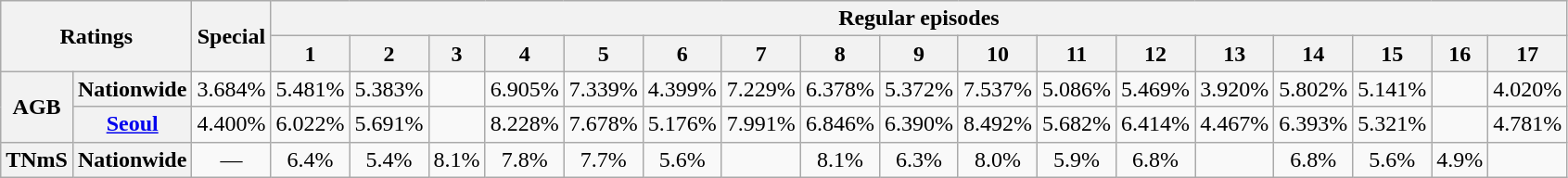<table class="wikitable collapsible collapsed" style="text-align:center;">
<tr>
<th colspan="2" rowspan="2">Ratings</th>
<th rowspan=2>Special</th>
<th colspan=17>Regular episodes</th>
</tr>
<tr>
<th>1</th>
<th>2</th>
<th>3</th>
<th>4</th>
<th>5</th>
<th>6</th>
<th>7</th>
<th>8</th>
<th>9</th>
<th>10</th>
<th>11</th>
<th>12</th>
<th>13</th>
<th>14</th>
<th>15</th>
<th>16</th>
<th>17</th>
</tr>
<tr>
<th rowspan=2>AGB</th>
<th>Nationwide</th>
<td>3.684%</td>
<td>5.481%</td>
<td>5.383%</td>
<td></td>
<td>6.905%</td>
<td>7.339%</td>
<td>4.399%</td>
<td>7.229%</td>
<td>6.378%</td>
<td>5.372%</td>
<td>7.537%</td>
<td>5.086%</td>
<td>5.469%</td>
<td>3.920%</td>
<td>5.802%</td>
<td>5.141%</td>
<td></td>
<td>4.020%</td>
</tr>
<tr>
<th><a href='#'>Seoul</a></th>
<td>4.400%</td>
<td>6.022%</td>
<td>5.691%</td>
<td></td>
<td>8.228%</td>
<td>7.678%</td>
<td>5.176%</td>
<td>7.991%</td>
<td>6.846%</td>
<td>6.390%</td>
<td>8.492%</td>
<td>5.682%</td>
<td>6.414%</td>
<td>4.467%</td>
<td>6.393%</td>
<td>5.321%</td>
<td></td>
<td>4.781%</td>
</tr>
<tr>
<th>TNmS</th>
<th>Nationwide</th>
<td>—</td>
<td>6.4%</td>
<td>5.4%</td>
<td>8.1%</td>
<td>7.8%</td>
<td>7.7%</td>
<td>5.6%</td>
<td></td>
<td>8.1%</td>
<td>6.3%</td>
<td>8.0%</td>
<td>5.9%</td>
<td>6.8%</td>
<td></td>
<td>6.8%</td>
<td>5.6%</td>
<td>4.9%</td>
<td></td>
</tr>
</table>
